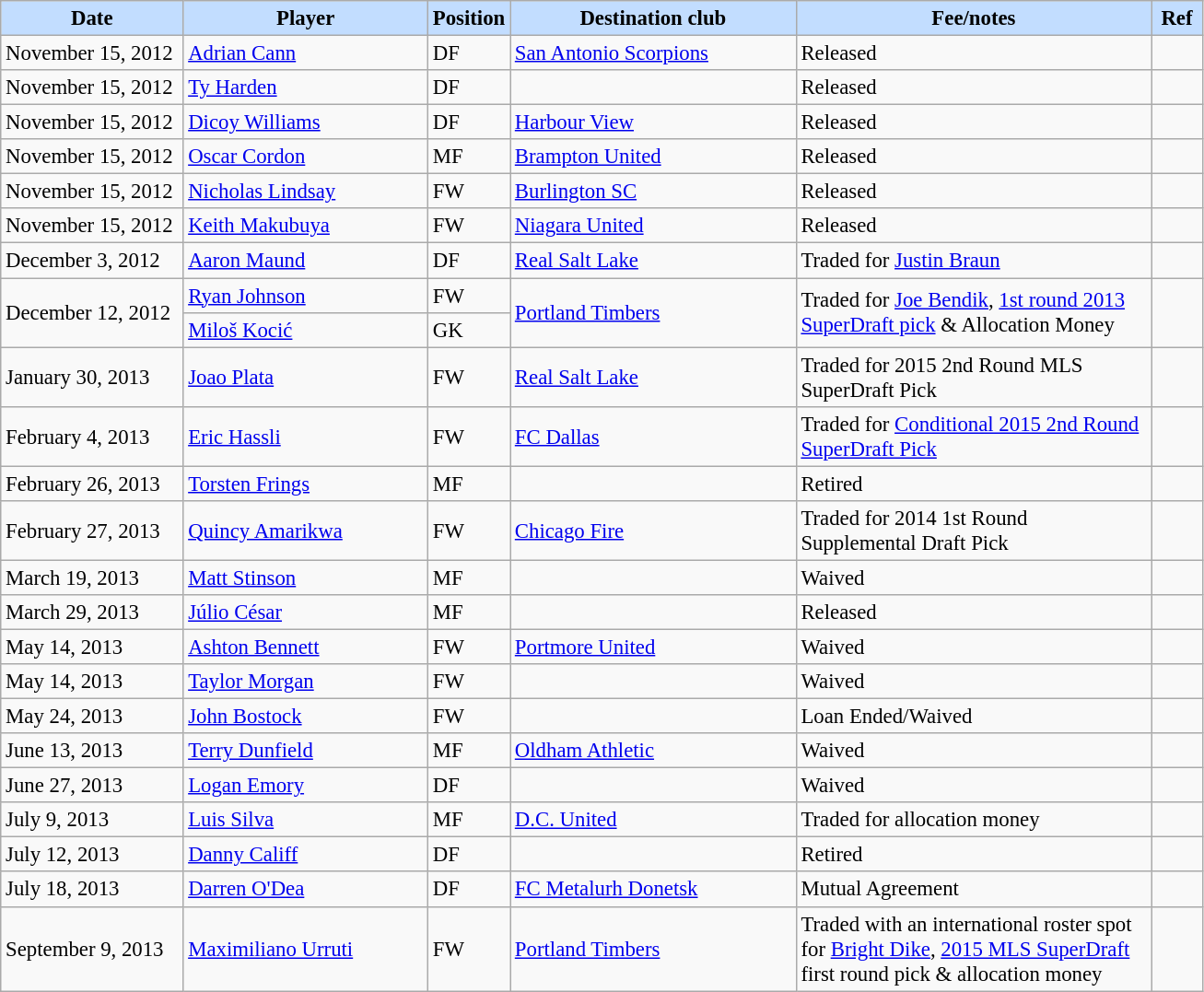<table class="wikitable" style="text-align:left; font-size:95%;">
<tr>
<th style="background:#c2ddff; width:125px;">Date</th>
<th style="background:#c2ddff; width:170px;">Player</th>
<th style="background:#c2ddff; width:50px;">Position</th>
<th style="background:#c2ddff; width:200px;">Destination club</th>
<th style="background:#c2ddff; width:250px;">Fee/notes</th>
<th style="background:#c2ddff; width:30px;">Ref</th>
</tr>
<tr>
<td>November 15, 2012</td>
<td> <a href='#'>Adrian Cann</a></td>
<td>DF</td>
<td>  <a href='#'>San Antonio Scorpions</a></td>
<td>Released</td>
<td></td>
</tr>
<tr>
<td>November 15, 2012</td>
<td> <a href='#'>Ty Harden</a></td>
<td>DF</td>
<td></td>
<td>Released</td>
<td></td>
</tr>
<tr>
<td>November 15, 2012</td>
<td> <a href='#'>Dicoy Williams</a></td>
<td>DF</td>
<td> <a href='#'>Harbour View</a></td>
<td>Released</td>
<td></td>
</tr>
<tr>
<td>November 15, 2012</td>
<td> <a href='#'>Oscar Cordon</a></td>
<td>MF</td>
<td>  <a href='#'>Brampton United</a></td>
<td>Released</td>
<td></td>
</tr>
<tr>
<td>November 15, 2012</td>
<td> <a href='#'>Nicholas Lindsay</a></td>
<td>FW</td>
<td>  <a href='#'>Burlington SC</a></td>
<td>Released</td>
<td></td>
</tr>
<tr>
<td>November 15, 2012</td>
<td> <a href='#'>Keith Makubuya</a></td>
<td>FW</td>
<td>  <a href='#'>Niagara United</a></td>
<td>Released</td>
<td></td>
</tr>
<tr>
<td>December 3, 2012</td>
<td> <a href='#'>Aaron Maund</a></td>
<td>DF</td>
<td> <a href='#'>Real Salt Lake</a></td>
<td>Traded for <a href='#'>Justin Braun</a></td>
<td></td>
</tr>
<tr>
<td rowspan="2">December 12, 2012</td>
<td> <a href='#'>Ryan Johnson</a></td>
<td>FW</td>
<td rowspan="2"> <a href='#'>Portland Timbers</a></td>
<td rowspan="2">Traded for <a href='#'>Joe Bendik</a>, <a href='#'>1st round 2013 SuperDraft pick</a> & Allocation Money</td>
<td rowspan="2"></td>
</tr>
<tr>
<td> <a href='#'>Miloš Kocić</a></td>
<td>GK</td>
</tr>
<tr>
<td>January 30, 2013</td>
<td> <a href='#'>Joao Plata</a></td>
<td>FW</td>
<td> <a href='#'>Real Salt Lake</a></td>
<td>Traded for 2015 2nd Round MLS SuperDraft Pick</td>
<td></td>
</tr>
<tr>
<td>February 4, 2013</td>
<td> <a href='#'>Eric Hassli</a></td>
<td>FW</td>
<td> <a href='#'>FC Dallas</a></td>
<td>Traded for <a href='#'>Conditional 2015 2nd Round SuperDraft Pick</a></td>
<td></td>
</tr>
<tr>
<td>February 26, 2013</td>
<td> <a href='#'>Torsten Frings</a></td>
<td>MF</td>
<td></td>
<td>Retired</td>
<td> <br></td>
</tr>
<tr>
<td>February 27, 2013</td>
<td> <a href='#'>Quincy Amarikwa</a></td>
<td>FW</td>
<td> <a href='#'>Chicago Fire</a></td>
<td>Traded for 2014 1st Round Supplemental Draft Pick</td>
<td></td>
</tr>
<tr>
<td>March 19, 2013</td>
<td> <a href='#'>Matt Stinson</a></td>
<td>MF</td>
<td></td>
<td>Waived</td>
<td></td>
</tr>
<tr>
<td>March 29, 2013</td>
<td> <a href='#'>Júlio César</a></td>
<td>MF</td>
<td></td>
<td>Released</td>
<td></td>
</tr>
<tr>
<td>May 14, 2013</td>
<td> <a href='#'>Ashton Bennett</a></td>
<td>FW</td>
<td> <a href='#'>Portmore United</a></td>
<td>Waived</td>
<td></td>
</tr>
<tr>
<td>May 14, 2013</td>
<td> <a href='#'>Taylor Morgan</a></td>
<td>FW</td>
<td></td>
<td>Waived</td>
<td></td>
</tr>
<tr>
<td>May 24, 2013</td>
<td> <a href='#'>John Bostock</a></td>
<td>FW</td>
<td></td>
<td>Loan Ended/Waived</td>
<td></td>
</tr>
<tr>
<td>June 13, 2013</td>
<td> <a href='#'>Terry Dunfield</a></td>
<td>MF</td>
<td> <a href='#'>Oldham Athletic</a></td>
<td>Waived</td>
<td></td>
</tr>
<tr>
<td>June 27, 2013</td>
<td> <a href='#'>Logan Emory</a></td>
<td>DF</td>
<td></td>
<td>Waived</td>
<td></td>
</tr>
<tr>
<td>July 9, 2013</td>
<td> <a href='#'>Luis Silva</a></td>
<td>MF</td>
<td> <a href='#'>D.C. United</a></td>
<td>Traded for allocation money</td>
<td></td>
</tr>
<tr>
<td>July 12, 2013</td>
<td> <a href='#'>Danny Califf</a></td>
<td>DF</td>
<td></td>
<td>Retired</td>
<td></td>
</tr>
<tr>
<td>July 18, 2013</td>
<td> <a href='#'>Darren O'Dea</a></td>
<td>DF</td>
<td> <a href='#'>FC Metalurh Donetsk</a></td>
<td>Mutual Agreement</td>
<td></td>
</tr>
<tr>
<td>September 9, 2013</td>
<td> <a href='#'>Maximiliano Urruti</a></td>
<td>FW</td>
<td> <a href='#'>Portland Timbers</a></td>
<td>Traded with an international roster spot for <a href='#'>Bright Dike</a>, <a href='#'>2015 MLS SuperDraft</a> first round pick & allocation money</td>
<td></td>
</tr>
</table>
